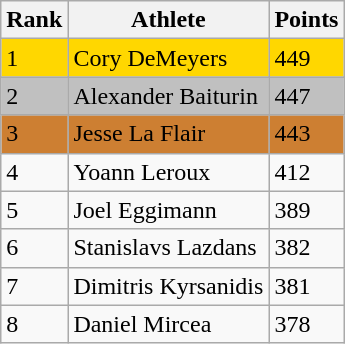<table class="wikitable">
<tr>
<th>Rank</th>
<th>Athlete</th>
<th>Points</th>
</tr>
<tr>
<td style="background:#FFD700">1</td>
<td style="background:#FFD700"> Cory DeMeyers</td>
<td style="background:#FFD700">449</td>
</tr>
<tr>
<td style="background:#C0C0C0">2</td>
<td style="background:#C0C0C0"> Alexander Baiturin</td>
<td style="background:#C0C0C0">447</td>
</tr>
<tr>
<td style="background:#CD7F32">3</td>
<td style="background:#CD7F32"> Jesse La Flair</td>
<td style="background:#CD7F32">443</td>
</tr>
<tr>
<td>4</td>
<td> Yoann Leroux</td>
<td>412</td>
</tr>
<tr>
<td>5</td>
<td> Joel Eggimann</td>
<td>389</td>
</tr>
<tr>
<td>6</td>
<td> Stanislavs Lazdans</td>
<td>382</td>
</tr>
<tr>
<td>7</td>
<td> Dimitris Kyrsanidis</td>
<td>381</td>
</tr>
<tr>
<td>8</td>
<td> Daniel Mircea</td>
<td>378</td>
</tr>
</table>
